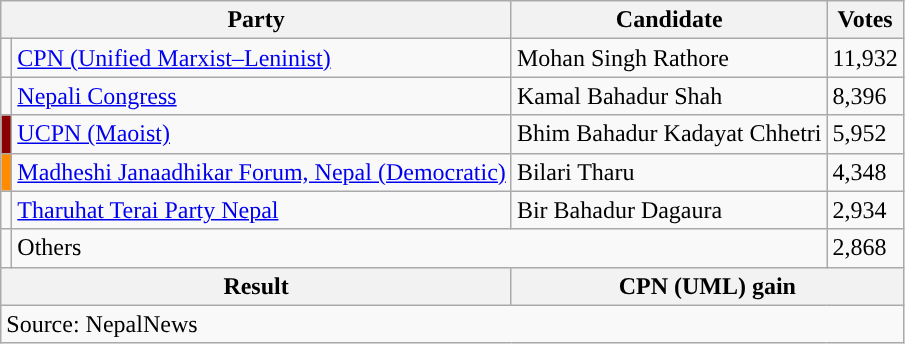<table class="wikitable">
<tr>
<th colspan="2">Party</th>
<th>Candidate</th>
<th>Votes</th>
</tr>
<tr>
<td style="background-color:"></td>
<td><a href='#'>CPN (Unified Marxist–Leninist)</a></td>
<td>Mohan Singh Rathore</td>
<td>11,932</td>
</tr>
<tr>
<td style="background-color:"></td>
<td><a href='#'>Nepali Congress</a></td>
<td>Kamal Bahadur Shah</td>
<td>8,396</td>
</tr>
<tr>
<td style="background-color:darkred"></td>
<td><a href='#'>UCPN (Maoist)</a></td>
<td>Bhim Bahadur Kadayat Chhetri</td>
<td>5,952</td>
</tr>
<tr>
<td style="background-color:darkorange"></td>
<td><a href='#'>Madheshi Janaadhikar Forum, Nepal (Democratic)</a></td>
<td>Bilari Tharu</td>
<td>4,348</td>
</tr>
<tr>
<td></td>
<td><a href='#'>Tharuhat Terai Party Nepal</a></td>
<td>Bir Bahadur Dagaura</td>
<td>2,934</td>
</tr>
<tr>
<td></td>
<td colspan="2">Others</td>
<td>2,868</td>
</tr>
<tr>
<th colspan="2">Result</th>
<th colspan="2">CPN (UML) gain</th>
</tr>
<tr>
<td colspan="4">Source: NepalNews</td>
</tr>
</table>
